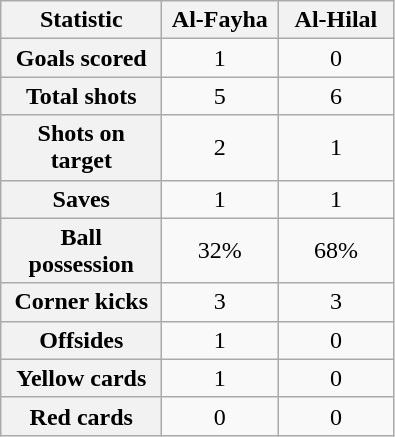<table class="wikitable plainrowheaders" style="text-align:center">
<tr>
<th scope=col width=100>Statistic</th>
<th scope=col width=70>Al-Fayha</th>
<th scope=col width=70>Al-Hilal</th>
</tr>
<tr>
<th scope=row>Goals scored</th>
<td>1</td>
<td>0</td>
</tr>
<tr>
<th scope=row>Total shots</th>
<td>5</td>
<td>6</td>
</tr>
<tr>
<th scope=row>Shots on target</th>
<td>2</td>
<td>1</td>
</tr>
<tr>
<th scope=row>Saves</th>
<td>1</td>
<td>1</td>
</tr>
<tr>
<th scope=row>Ball possession</th>
<td>32%</td>
<td>68%</td>
</tr>
<tr>
<th scope=row>Corner kicks</th>
<td>3</td>
<td>3</td>
</tr>
<tr>
<th scope=row>Offsides</th>
<td>1</td>
<td>0</td>
</tr>
<tr>
<th scope=row>Yellow cards</th>
<td>1</td>
<td>0</td>
</tr>
<tr>
<th scope=row>Red cards</th>
<td>0</td>
<td>0</td>
</tr>
</table>
